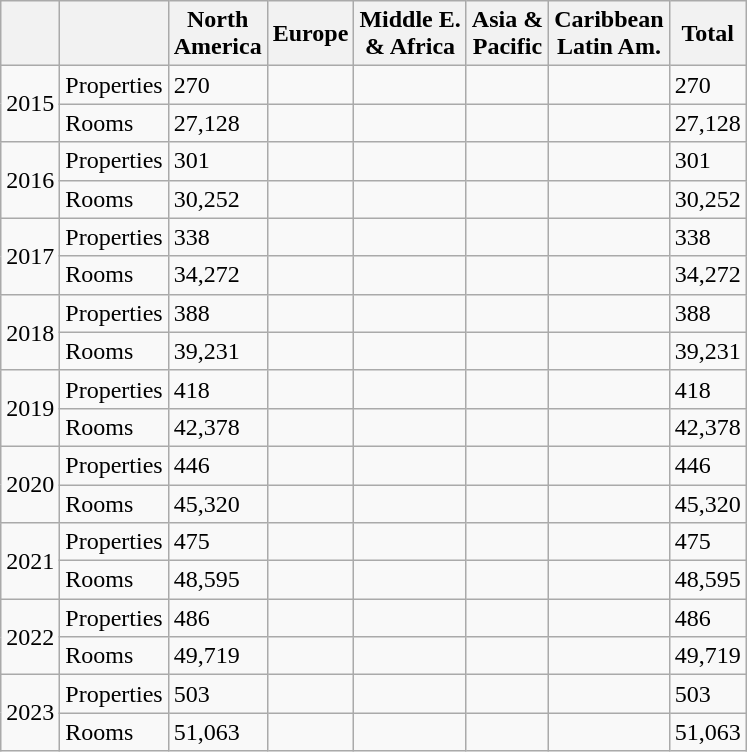<table class="wikitable">
<tr>
<th class="unsortable"></th>
<th></th>
<th>North<br>America</th>
<th>Europe</th>
<th>Middle E.<br>& Africa</th>
<th>Asia &<br>Pacific</th>
<th>Caribbean<br>Latin Am.</th>
<th>Total</th>
</tr>
<tr>
<td rowspan=2>2015</td>
<td>Properties</td>
<td>270</td>
<td></td>
<td></td>
<td></td>
<td></td>
<td>270</td>
</tr>
<tr>
<td>Rooms</td>
<td>27,128</td>
<td></td>
<td></td>
<td></td>
<td></td>
<td>27,128</td>
</tr>
<tr>
<td rowspan=2>2016</td>
<td>Properties</td>
<td>301</td>
<td></td>
<td></td>
<td></td>
<td></td>
<td>301</td>
</tr>
<tr>
<td>Rooms</td>
<td>30,252</td>
<td></td>
<td></td>
<td></td>
<td></td>
<td>30,252</td>
</tr>
<tr>
<td rowspan=2>2017</td>
<td>Properties</td>
<td>338</td>
<td></td>
<td></td>
<td></td>
<td></td>
<td>338</td>
</tr>
<tr>
<td>Rooms</td>
<td>34,272</td>
<td></td>
<td></td>
<td></td>
<td></td>
<td>34,272</td>
</tr>
<tr>
<td rowspan=2>2018</td>
<td>Properties</td>
<td>388</td>
<td></td>
<td></td>
<td></td>
<td></td>
<td>388</td>
</tr>
<tr>
<td>Rooms</td>
<td>39,231</td>
<td></td>
<td></td>
<td></td>
<td></td>
<td>39,231</td>
</tr>
<tr>
<td rowspan=2>2019</td>
<td>Properties</td>
<td>418</td>
<td></td>
<td></td>
<td></td>
<td></td>
<td>418</td>
</tr>
<tr>
<td>Rooms</td>
<td>42,378</td>
<td></td>
<td></td>
<td></td>
<td></td>
<td>42,378</td>
</tr>
<tr>
<td rowspan=2>2020</td>
<td>Properties</td>
<td>446</td>
<td></td>
<td></td>
<td></td>
<td></td>
<td>446</td>
</tr>
<tr>
<td>Rooms</td>
<td>45,320</td>
<td></td>
<td></td>
<td></td>
<td></td>
<td>45,320</td>
</tr>
<tr>
<td rowspan=2>2021</td>
<td>Properties</td>
<td>475</td>
<td></td>
<td></td>
<td></td>
<td></td>
<td>475</td>
</tr>
<tr>
<td>Rooms</td>
<td>48,595</td>
<td></td>
<td></td>
<td></td>
<td></td>
<td>48,595</td>
</tr>
<tr>
<td rowspan=2>2022</td>
<td>Properties</td>
<td>486</td>
<td></td>
<td></td>
<td></td>
<td></td>
<td>486</td>
</tr>
<tr>
<td>Rooms</td>
<td>49,719</td>
<td></td>
<td></td>
<td></td>
<td></td>
<td>49,719</td>
</tr>
<tr>
<td rowspan=2>2023</td>
<td>Properties</td>
<td>503</td>
<td></td>
<td></td>
<td></td>
<td></td>
<td>503</td>
</tr>
<tr>
<td>Rooms</td>
<td>51,063</td>
<td></td>
<td></td>
<td></td>
<td></td>
<td>51,063</td>
</tr>
</table>
